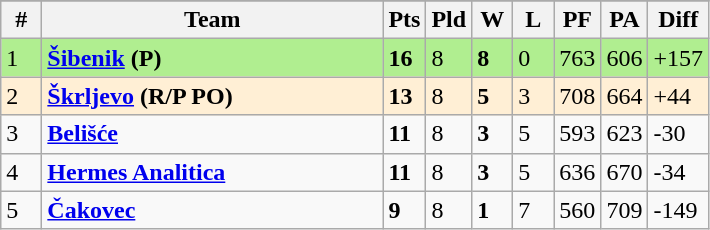<table class=wikitable>
<tr align=center>
</tr>
<tr>
<th width=20>#</th>
<th width=220>Team</th>
<th width=20>Pts</th>
<th width=20>Pld</th>
<th width=20>W</th>
<th width=20>L</th>
<th width=20>PF</th>
<th width=20>PA</th>
<th width=20>Diff</th>
</tr>
<tr bgcolor=B0EE90>
<td>1</td>
<td align="left"><strong><a href='#'>Šibenik</a> (P)</strong></td>
<td><strong>16</strong></td>
<td>8</td>
<td><strong>8</strong></td>
<td>0</td>
<td>763</td>
<td>606</td>
<td>+157</td>
</tr>
<tr bgcolor=FFEFD5>
<td>2</td>
<td align="left"><strong><a href='#'>Škrljevo</a> (R/P PO)</strong></td>
<td><strong>13</strong></td>
<td>8</td>
<td><strong>5</strong></td>
<td>3</td>
<td>708</td>
<td>664</td>
<td>+44</td>
</tr>
<tr>
<td>3</td>
<td align="left"><strong><a href='#'>Belišće</a></strong></td>
<td><strong>11</strong></td>
<td>8</td>
<td><strong>3</strong></td>
<td>5</td>
<td>593</td>
<td>623</td>
<td>-30</td>
</tr>
<tr>
<td>4</td>
<td align="left"><strong><a href='#'>Hermes Analitica</a></strong></td>
<td><strong>11</strong></td>
<td>8</td>
<td><strong>3</strong></td>
<td>5</td>
<td>636</td>
<td>670</td>
<td>-34</td>
</tr>
<tr>
<td>5</td>
<td align="left"><strong><a href='#'>Čakovec</a></strong></td>
<td><strong>9</strong></td>
<td>8</td>
<td><strong>1</strong></td>
<td>7</td>
<td>560</td>
<td>709</td>
<td>-149</td>
</tr>
</table>
